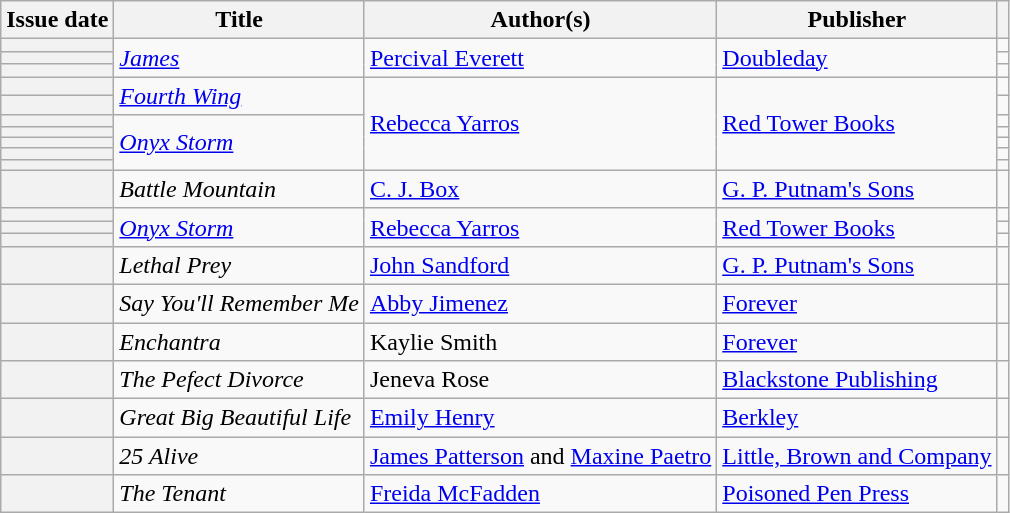<table class="wikitable sortable plainrowheaders">
<tr>
<th scope=col>Issue date</th>
<th scope=col>Title</th>
<th scope=col>Author(s)</th>
<th scope=col>Publisher</th>
<th scope=col class=unsortable></th>
</tr>
<tr>
<th scope="row"></th>
<td rowspan="3"><em><a href='#'>James</a></em></td>
<td rowspan="3"><a href='#'>Percival Everett</a></td>
<td rowspan="3"><a href='#'>Doubleday</a></td>
<td align="center"></td>
</tr>
<tr>
<th scope="row"></th>
<td align="center"></td>
</tr>
<tr>
<th scope="row"></th>
<td align="center"></td>
</tr>
<tr>
<th scope="row"></th>
<td rowspan="2"><em><a href='#'>Fourth Wing</a></em></td>
<td rowspan="7"><a href='#'>Rebecca Yarros</a></td>
<td rowspan="7"><a href='#'>Red Tower Books</a></td>
<td align="center"></td>
</tr>
<tr>
<th scope="row"></th>
<td align="center"></td>
</tr>
<tr>
<th scope="row"></th>
<td rowspan="5"><em><a href='#'>Onyx Storm</a></em></td>
<td align="center"></td>
</tr>
<tr>
<th scope="row"></th>
<td align="center"></td>
</tr>
<tr>
<th scope="row"></th>
<td align="center"></td>
</tr>
<tr>
<th scope="row"></th>
<td align="center"></td>
</tr>
<tr>
<th scope="row"></th>
<td align="center"></td>
</tr>
<tr>
<th scope="row"></th>
<td rowspan="1"><em>Battle Mountain</em></td>
<td rowspan="1"><a href='#'>C. J. Box</a></td>
<td rowspan="1"><a href='#'>G. P. Putnam's Sons</a></td>
<td align="center"></td>
</tr>
<tr>
<th scope="row"></th>
<td rowspan="3"><em><a href='#'>Onyx Storm</a></em></td>
<td rowspan="3"><a href='#'>Rebecca Yarros</a></td>
<td rowspan="3"><a href='#'>Red Tower Books</a></td>
<td align="center"></td>
</tr>
<tr>
<th scope="row"></th>
<td align="center"></td>
</tr>
<tr>
<th scope="row"></th>
<td align="center"></td>
</tr>
<tr>
<th scope="row"></th>
<td rowspan="1"><em>Lethal Prey</em></td>
<td rowspan="1"><a href='#'>John Sandford</a></td>
<td rowspan="1"><a href='#'>G. P. Putnam's Sons</a></td>
<td align="center"></td>
</tr>
<tr>
<th scope="row"></th>
<td rowspan="1"><em>Say You'll Remember Me</em></td>
<td rowspan="1"><a href='#'>Abby Jimenez</a></td>
<td rowspan="1"><a href='#'>Forever</a></td>
<td align="center"></td>
</tr>
<tr>
<th scope="row"></th>
<td rowspan="1"><em>Enchantra</em></td>
<td rowspan="1">Kaylie Smith</td>
<td rowspan="1"><a href='#'>Forever</a></td>
<td align="center"></td>
</tr>
<tr>
<th scope="row"></th>
<td rowspan="1"><em>The Pefect Divorce</em></td>
<td rowspan="1">Jeneva Rose</td>
<td rowspan="1"><a href='#'>Blackstone Publishing</a></td>
<td align="center"></td>
</tr>
<tr>
<th scope="row"></th>
<td rowspan="1"><em>Great Big Beautiful Life</em></td>
<td rowspan="1"><a href='#'>Emily Henry</a></td>
<td rowspan="1"><a href='#'>Berkley</a></td>
<td align="center"></td>
</tr>
<tr>
<th scope="row"></th>
<td rowspan="1"><em>25 Alive</em></td>
<td rowspan="1"><a href='#'>James Patterson</a> and <a href='#'>Maxine Paetro</a></td>
<td rowspan="1"><a href='#'>Little, Brown and Company</a></td>
<td align="center"></td>
</tr>
<tr>
<th scope="row"></th>
<td rowspan="1"><em>The Tenant</em></td>
<td rowspan="1"><a href='#'>Freida McFadden</a></td>
<td rowspan="1"><a href='#'>Poisoned Pen Press</a></td>
<td align="center"></td>
</tr>
</table>
